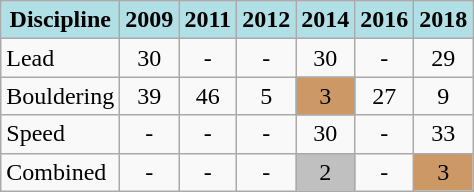<table class="wikitable" style="text-align: center;">
<tr>
<th style="background: #b0e0e6;">Discipline</th>
<th style="background: #b0e0e6;">2009</th>
<th style="background: #b0e0e6;">2011</th>
<th style="background: #b0e0e6;">2012</th>
<th style="background: #b0e0e6;">2014</th>
<th style="background: #b0e0e6;">2016</th>
<th style="background: #b0e0e6;">2018</th>
</tr>
<tr>
<td align="left">Lead</td>
<td>30</td>
<td>-</td>
<td>-</td>
<td>30</td>
<td>-</td>
<td>29</td>
</tr>
<tr>
<td align="left">Bouldering</td>
<td>39</td>
<td>46</td>
<td>5</td>
<td style="background: #cc9966;">3</td>
<td>27</td>
<td>9</td>
</tr>
<tr>
<td align="left">Speed</td>
<td>-</td>
<td>-</td>
<td>-</td>
<td>30</td>
<td>-</td>
<td>33</td>
</tr>
<tr>
<td align="left">Combined</td>
<td>-</td>
<td>-</td>
<td>-</td>
<td style="background: silver;">2</td>
<td>-</td>
<td style="background: #cc9966;">3</td>
</tr>
</table>
